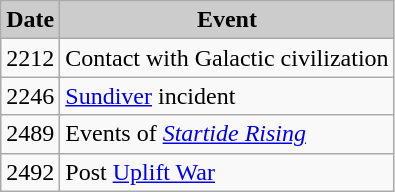<table class="wikitable" align="center">
<tr bgcolor="#CCCCCC">
<td align="center"><strong>Date</strong></td>
<td align="center"><strong>Event</strong></td>
</tr>
<tr>
<td>2212</td>
<td>Contact with Galactic civilization</td>
</tr>
<tr>
<td>2246</td>
<td><a href='#'>Sundiver</a> incident</td>
</tr>
<tr>
<td>2489</td>
<td>Events of <em><a href='#'>Startide Rising</a></em></td>
</tr>
<tr>
<td>2492</td>
<td>Post <a href='#'>Uplift War</a></td>
</tr>
</table>
